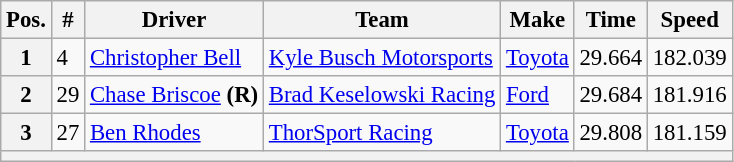<table class="wikitable" style="font-size:95%">
<tr>
<th>Pos.</th>
<th>#</th>
<th>Driver</th>
<th>Team</th>
<th>Make</th>
<th>Time</th>
<th>Speed</th>
</tr>
<tr>
<th>1</th>
<td>4</td>
<td><a href='#'>Christopher Bell</a></td>
<td><a href='#'>Kyle Busch Motorsports</a></td>
<td><a href='#'>Toyota</a></td>
<td>29.664</td>
<td>182.039</td>
</tr>
<tr>
<th>2</th>
<td>29</td>
<td><a href='#'>Chase Briscoe</a> <strong>(R)</strong></td>
<td><a href='#'>Brad Keselowski Racing</a></td>
<td><a href='#'>Ford</a></td>
<td>29.684</td>
<td>181.916</td>
</tr>
<tr>
<th>3</th>
<td>27</td>
<td><a href='#'>Ben Rhodes</a></td>
<td><a href='#'>ThorSport Racing</a></td>
<td><a href='#'>Toyota</a></td>
<td>29.808</td>
<td>181.159</td>
</tr>
<tr>
<th colspan="7"></th>
</tr>
</table>
